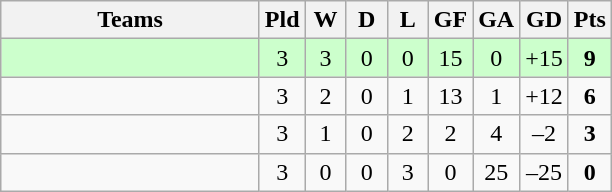<table class="wikitable" style="text-align: center;">
<tr>
<th width=165>Teams</th>
<th width=20>Pld</th>
<th width=20>W</th>
<th width=20>D</th>
<th width=20>L</th>
<th width=20>GF</th>
<th width=20>GA</th>
<th width=20>GD</th>
<th width=20>Pts</th>
</tr>
<tr align=center style="background:#ccffcc;">
<td style="text-align:left;"></td>
<td>3</td>
<td>3</td>
<td>0</td>
<td>0</td>
<td>15</td>
<td>0</td>
<td>+15</td>
<td><strong>9</strong></td>
</tr>
<tr align=center>
<td style="text-align:left;"></td>
<td>3</td>
<td>2</td>
<td>0</td>
<td>1</td>
<td>13</td>
<td>1</td>
<td>+12</td>
<td><strong>6</strong></td>
</tr>
<tr align=center>
<td style="text-align:left;"></td>
<td>3</td>
<td>1</td>
<td>0</td>
<td>2</td>
<td>2</td>
<td>4</td>
<td>–2</td>
<td><strong>3</strong></td>
</tr>
<tr align=center>
<td style="text-align:left;"></td>
<td>3</td>
<td>0</td>
<td>0</td>
<td>3</td>
<td>0</td>
<td>25</td>
<td>–25</td>
<td><strong>0</strong></td>
</tr>
</table>
